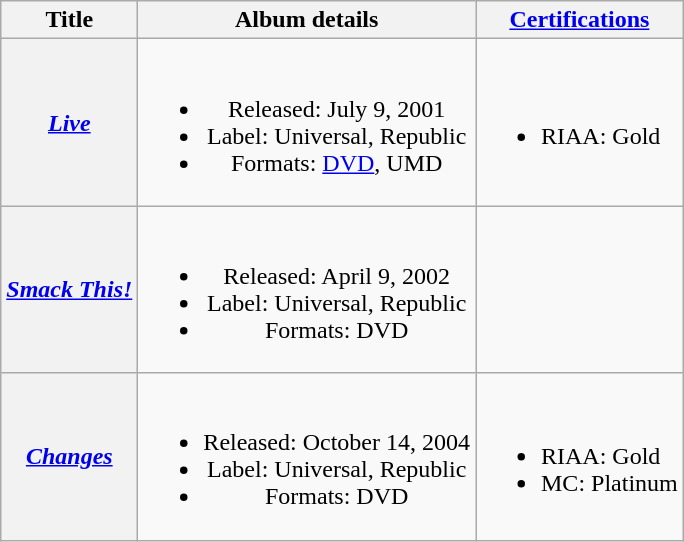<table class="wikitable plainrowheaders" style="text-align:center;">
<tr>
<th scope="col">Title</th>
<th scope="col">Album details</th>
<th scope="col"><a href='#'>Certifications</a></th>
</tr>
<tr>
<th scope="row"><em><a href='#'>Live</a></em></th>
<td><br><ul><li>Released: July 9, 2001</li><li>Label: Universal, Republic</li><li>Formats: <a href='#'>DVD</a>, UMD</li></ul></td>
<td align="left"><br><ul><li>RIAA: Gold</li></ul></td>
</tr>
<tr>
<th scope="row"><em><a href='#'>Smack This!</a></em></th>
<td><br><ul><li>Released: April 9, 2002</li><li>Label: Universal, Republic</li><li>Formats: DVD</li></ul></td>
<td align="left"></td>
</tr>
<tr>
<th scope="row"><em><a href='#'>Changes</a></em></th>
<td><br><ul><li>Released: October 14, 2004</li><li>Label: Universal, Republic</li><li>Formats: DVD</li></ul></td>
<td align="left"><br><ul><li>RIAA: Gold</li><li>MC: Platinum</li></ul></td>
</tr>
</table>
